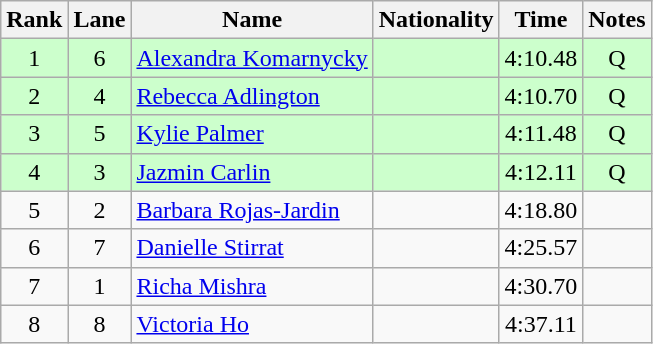<table class="wikitable sortable" style="text-align:center">
<tr>
<th>Rank</th>
<th>Lane</th>
<th>Name</th>
<th>Nationality</th>
<th>Time</th>
<th>Notes</th>
</tr>
<tr bgcolor=ccffcc>
<td>1</td>
<td>6</td>
<td align=left><a href='#'>Alexandra Komarnycky</a></td>
<td align=left></td>
<td>4:10.48</td>
<td>Q</td>
</tr>
<tr bgcolor=ccffcc>
<td>2</td>
<td>4</td>
<td align=left><a href='#'>Rebecca Adlington</a></td>
<td align=left></td>
<td>4:10.70</td>
<td>Q</td>
</tr>
<tr bgcolor=ccffcc>
<td>3</td>
<td>5</td>
<td align=left><a href='#'>Kylie Palmer</a></td>
<td align=left></td>
<td>4:11.48</td>
<td>Q</td>
</tr>
<tr bgcolor=ccffcc>
<td>4</td>
<td>3</td>
<td align=left><a href='#'>Jazmin Carlin</a></td>
<td align=left></td>
<td>4:12.11</td>
<td>Q</td>
</tr>
<tr>
<td>5</td>
<td>2</td>
<td align=left><a href='#'>Barbara Rojas-Jardin</a></td>
<td align=left></td>
<td>4:18.80</td>
<td></td>
</tr>
<tr>
<td>6</td>
<td>7</td>
<td align=left><a href='#'>Danielle Stirrat</a></td>
<td align=left></td>
<td>4:25.57</td>
<td></td>
</tr>
<tr>
<td>7</td>
<td>1</td>
<td align=left><a href='#'>Richa Mishra</a></td>
<td align=left></td>
<td>4:30.70</td>
<td></td>
</tr>
<tr>
<td>8</td>
<td>8</td>
<td align=left><a href='#'>Victoria Ho</a></td>
<td align=left></td>
<td>4:37.11</td>
<td></td>
</tr>
</table>
